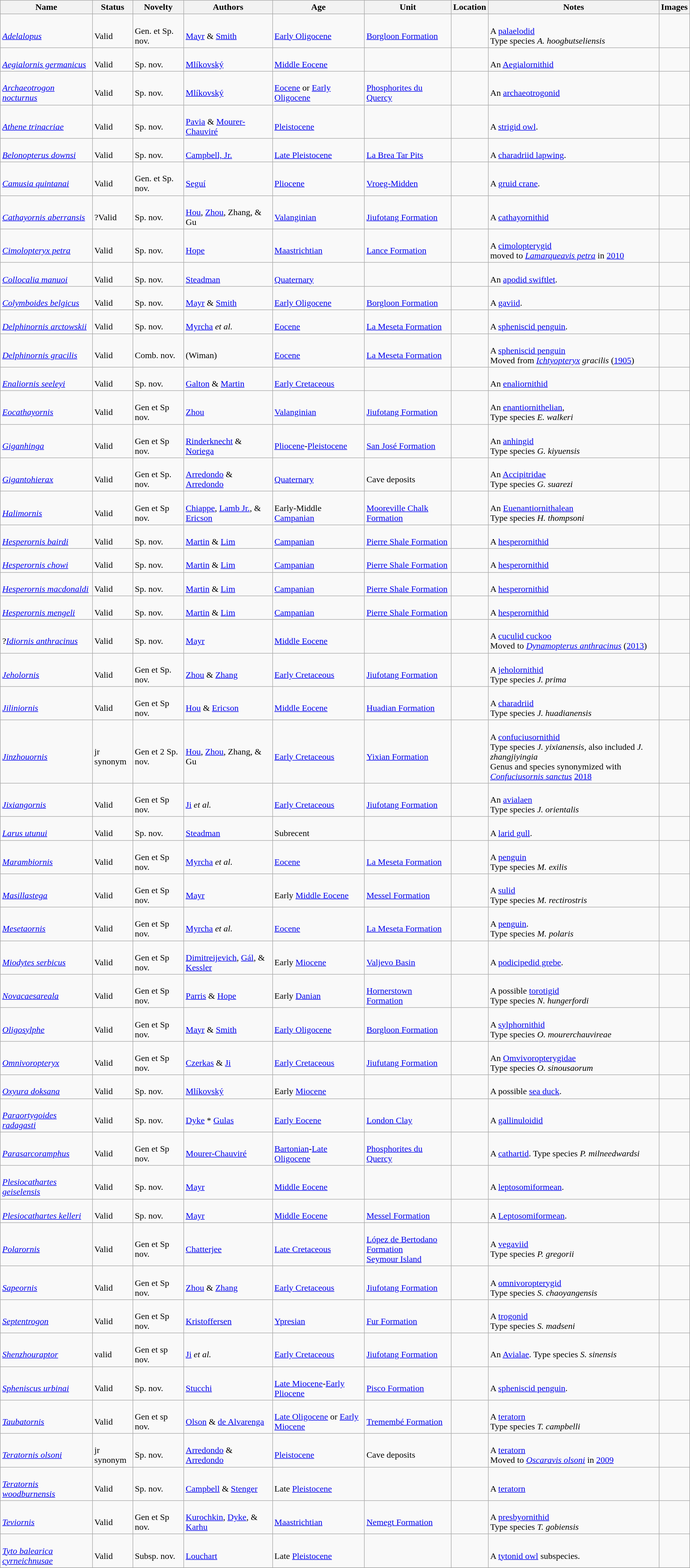<table class="wikitable sortable" align="center" width="100%">
<tr>
<th>Name</th>
<th>Status</th>
<th>Novelty</th>
<th>Authors</th>
<th>Age</th>
<th>Unit</th>
<th>Location</th>
<th>Notes</th>
<th>Images</th>
</tr>
<tr>
<td><br><em><a href='#'>Adelalopus</a></em> </td>
<td><br>Valid</td>
<td><br>Gen. et Sp. nov.</td>
<td><br><a href='#'>Mayr</a> & <a href='#'>Smith</a></td>
<td><br><a href='#'>Early Oligocene</a></td>
<td><br><a href='#'>Borgloon Formation</a></td>
<td><br><br></td>
<td><br>A <a href='#'>palaelodid</a><br> Type species <em>A. hoogbutseliensis</em></td>
<td></td>
</tr>
<tr>
<td><br><em><a href='#'>Aegialornis germanicus</a></em> </td>
<td><br>Valid</td>
<td><br>Sp. nov.</td>
<td><br><a href='#'>Mlíkovský</a></td>
<td><br><a href='#'>Middle Eocene</a></td>
<td></td>
<td><br><br></td>
<td><br>An <a href='#'>Aegialornithid</a></td>
<td></td>
</tr>
<tr>
<td><br><em><a href='#'>Archaeotrogon nocturnus</a></em> </td>
<td><br>Valid</td>
<td><br>Sp. nov.</td>
<td><br><a href='#'>Mlíkovský</a></td>
<td><br><a href='#'>Eocene</a> or <a href='#'>Early Oligocene</a></td>
<td><br><a href='#'>Phosphorites du Quercy</a></td>
<td><br></td>
<td><br>An <a href='#'>archaeotrogonid</a></td>
<td></td>
</tr>
<tr>
<td><br><em><a href='#'>Athene trinacriae</a></em> </td>
<td><br>Valid</td>
<td><br>Sp. nov.</td>
<td><br><a href='#'>Pavia</a> & <a href='#'>Mourer-Chauviré</a></td>
<td><br><a href='#'>Pleistocene</a></td>
<td></td>
<td><br><br> </td>
<td><br>A <a href='#'>strigid owl</a>.</td>
<td></td>
</tr>
<tr>
<td><br><em><a href='#'>Belonopterus downsi</a></em> </td>
<td><br>Valid</td>
<td><br>Sp. nov.</td>
<td><br><a href='#'>Campbell, Jr.</a></td>
<td><br><a href='#'>Late Pleistocene</a></td>
<td><br><a href='#'>La Brea Tar Pits</a></td>
<td><br><br></td>
<td><br>A <a href='#'>charadriid lapwing</a>.</td>
<td></td>
</tr>
<tr>
<td><br><em><a href='#'>Camusia quintanai</a></em> </td>
<td><br>Valid</td>
<td><br>Gen. et Sp. nov.</td>
<td><br><a href='#'>Seguí</a></td>
<td><br><a href='#'>Pliocene</a></td>
<td><br><a href='#'>Vroeg-Midden</a></td>
<td><br><br></td>
<td><br>A <a href='#'>gruid crane</a>.</td>
<td></td>
</tr>
<tr>
<td><br><em><a href='#'>Cathayornis aberransis</a></em> </td>
<td><br>?Valid</td>
<td><br>Sp. nov.</td>
<td><br><a href='#'>Hou</a>, <a href='#'>Zhou</a>, Zhang,  & Gu</td>
<td><br><a href='#'>Valanginian</a></td>
<td><br><a href='#'>Jiufotang Formation</a></td>
<td><br></td>
<td><br>A <a href='#'>cathayornithid</a></td>
<td><br></td>
</tr>
<tr>
<td><br><em><a href='#'>Cimolopteryx petra</a></em> </td>
<td><br>Valid</td>
<td><br>Sp. nov.</td>
<td><br><a href='#'>Hope</a></td>
<td><br><a href='#'>Maastrichtian</a></td>
<td><br><a href='#'>Lance Formation</a></td>
<td><br><br></td>
<td><br>A <a href='#'>cimolopterygid</a><br> moved to <em><a href='#'>Lamarqueavis petra</a></em> in <a href='#'>2010</a></td>
<td></td>
</tr>
<tr>
<td><br><em><a href='#'>Collocalia manuoi</a></em> </td>
<td><br>Valid</td>
<td><br>Sp. nov.</td>
<td><br><a href='#'>Steadman</a></td>
<td><br><a href='#'>Quaternary</a></td>
<td></td>
<td><br></td>
<td><br>An <a href='#'>apodid swiftlet</a>.</td>
<td></td>
</tr>
<tr>
<td><br><em><a href='#'>Colymboides belgicus</a></em> </td>
<td><br>Valid</td>
<td><br>Sp. nov.</td>
<td><br><a href='#'>Mayr</a> & <a href='#'>Smith</a></td>
<td><br><a href='#'>Early Oligocene</a></td>
<td><br><a href='#'>Borgloon Formation</a></td>
<td><br><br> </td>
<td><br>A <a href='#'>gaviid</a>.</td>
<td></td>
</tr>
<tr>
<td><br><em><a href='#'>Delphinornis arctowskii</a></em> </td>
<td><br>Valid</td>
<td><br>Sp. nov.</td>
<td><br><a href='#'>Myrcha</a> <em>et al.</em></td>
<td><br><a href='#'>Eocene</a></td>
<td><br><a href='#'>La Meseta Formation</a></td>
<td><br></td>
<td><br>A <a href='#'>spheniscid penguin</a>.</td>
<td></td>
</tr>
<tr>
<td><br><em><a href='#'>Delphinornis gracilis</a></em> </td>
<td><br>Valid</td>
<td><br>Comb. nov.</td>
<td><br>(Wiman)</td>
<td><br><a href='#'>Eocene</a></td>
<td><br><a href='#'>La Meseta Formation</a></td>
<td><br></td>
<td><br>A <a href='#'>spheniscid penguin</a><br> Moved from <em><a href='#'>Ichtyopteryx</a> gracilis</em> (<a href='#'>1905</a>)</td>
<td></td>
</tr>
<tr>
<td><br><em><a href='#'>Enaliornis seeleyi</a></em> </td>
<td><br>Valid</td>
<td><br>Sp. nov.</td>
<td><br><a href='#'>Galton</a> & <a href='#'>Martin</a></td>
<td><br><a href='#'>Early Cretaceous</a></td>
<td></td>
<td><br><br></td>
<td><br>An <a href='#'>enaliornithid</a></td>
<td></td>
</tr>
<tr>
<td><br><em><a href='#'>Eocathayornis</a></em> </td>
<td><br>Valid</td>
<td><br>Gen et Sp nov.</td>
<td><br><a href='#'>Zhou</a></td>
<td><br><a href='#'>Valanginian</a></td>
<td><br><a href='#'>Jiufotang Formation</a></td>
<td><br></td>
<td><br>An <a href='#'>enantiornithelian</a>,<br> Type species <em>E. walkeri</em></td>
<td></td>
</tr>
<tr>
<td><br><em><a href='#'>Giganhinga</a></em> </td>
<td><br>Valid</td>
<td><br>Gen et Sp nov.</td>
<td><br><a href='#'>Rinderknecht</a> & <a href='#'>Noriega</a></td>
<td><br><a href='#'>Pliocene</a>-<a href='#'>Pleistocene</a></td>
<td><br><a href='#'>San José Formation</a></td>
<td><br></td>
<td><br>An <a href='#'>anhingid</a><br> Type species <em>G. kiyuensis</em></td>
<td></td>
</tr>
<tr>
<td><br><em><a href='#'>Gigantohierax</a></em> </td>
<td><br>Valid</td>
<td><br>Gen et Sp. nov.</td>
<td><br><a href='#'>Arredondo</a> & <a href='#'>Arredondo</a></td>
<td><br><a href='#'>Quaternary</a></td>
<td><br>Cave deposits</td>
<td><br></td>
<td><br>An <a href='#'>Accipitridae</a><br> Type species <em>G. suarezi</em></td>
<td></td>
</tr>
<tr>
<td><br><em><a href='#'>Halimornis</a></em> </td>
<td><br>Valid</td>
<td><br>Gen et Sp nov.</td>
<td><br><a href='#'>Chiappe</a>, <a href='#'>Lamb Jr.</a>, & <a href='#'>Ericson</a></td>
<td><br>Early-Middle <a href='#'>Campanian</a></td>
<td><br><a href='#'>Mooreville Chalk Formation</a></td>
<td><br><br></td>
<td><br>An <a href='#'>Euenantiornithalean</a><br> Type species <em>H. thompsoni</em></td>
<td></td>
</tr>
<tr>
<td><br><em><a href='#'>Hesperornis bairdi</a></em> </td>
<td><br>Valid</td>
<td><br>Sp. nov.</td>
<td><br><a href='#'>Martin</a> & <a href='#'>Lim</a></td>
<td><br><a href='#'>Campanian</a></td>
<td><br><a href='#'>Pierre Shale Formation</a></td>
<td><br><br></td>
<td><br>A <a href='#'>hesperornithid</a></td>
<td></td>
</tr>
<tr>
<td><br><em><a href='#'>Hesperornis chowi</a></em> </td>
<td><br>Valid</td>
<td><br>Sp. nov.</td>
<td><br><a href='#'>Martin</a> & <a href='#'>Lim</a></td>
<td><br><a href='#'>Campanian</a></td>
<td><br><a href='#'>Pierre Shale Formation</a></td>
<td><br><br></td>
<td><br>A <a href='#'>hesperornithid</a></td>
<td></td>
</tr>
<tr>
<td><br><em><a href='#'>Hesperornis macdonaldi</a></em> </td>
<td><br>Valid</td>
<td><br>Sp. nov.</td>
<td><br><a href='#'>Martin</a> & <a href='#'>Lim</a></td>
<td><br><a href='#'>Campanian</a></td>
<td><br><a href='#'>Pierre Shale Formation</a></td>
<td><br><br></td>
<td><br>A <a href='#'>hesperornithid</a></td>
<td></td>
</tr>
<tr>
<td><br><em><a href='#'>Hesperornis mengeli</a></em> </td>
<td><br>Valid</td>
<td><br>Sp. nov.</td>
<td><br><a href='#'>Martin</a> & <a href='#'>Lim</a></td>
<td><br><a href='#'>Campanian</a></td>
<td><br><a href='#'>Pierre Shale Formation</a></td>
<td><br><br></td>
<td><br>A <a href='#'>hesperornithid</a></td>
<td></td>
</tr>
<tr>
<td><br>?<em><a href='#'>Idiornis anthracinus</a></em> </td>
<td><br>Valid</td>
<td><br>Sp. nov.</td>
<td><br><a href='#'>Mayr</a></td>
<td><br><a href='#'>Middle Eocene</a></td>
<td></td>
<td><br><br></td>
<td><br>A <a href='#'>cuculid cuckoo</a><br> Moved to <em><a href='#'>Dynamopterus anthracinus</a></em> (<a href='#'>2013</a>)</td>
<td></td>
</tr>
<tr>
<td><br><em><a href='#'>Jeholornis</a></em> </td>
<td><br>Valid</td>
<td><br>Gen et Sp. nov.</td>
<td><br><a href='#'>Zhou</a> & <a href='#'>Zhang</a></td>
<td><br><a href='#'>Early Cretaceous</a></td>
<td><br><a href='#'>Jiufotang Formation</a></td>
<td><br></td>
<td><br>A <a href='#'>jeholornithid</a><br>Type species <em>J. prima</em></td>
<td><br></td>
</tr>
<tr>
<td><br><em><a href='#'>Jiliniornis</a></em> </td>
<td><br>Valid</td>
<td><br>Gen et Sp nov.</td>
<td><br><a href='#'>Hou</a> & <a href='#'>Ericson</a></td>
<td><br><a href='#'>Middle Eocene</a></td>
<td><br><a href='#'>Huadian Formation</a></td>
<td><br></td>
<td><br>A <a href='#'>charadriid</a><br> Type species <em>J. huadianensis</em></td>
<td></td>
</tr>
<tr>
<td><br><em><a href='#'>Jinzhouornis</a></em> </td>
<td><br>jr synonym</td>
<td><br>Gen et 2 Sp. nov.</td>
<td><br><a href='#'>Hou</a>, <a href='#'>Zhou</a>, Zhang, & Gu</td>
<td><br><a href='#'>Early Cretaceous</a></td>
<td><br><a href='#'>Yixian Formation</a></td>
<td><br></td>
<td><br>A <a href='#'>confuciusornithid</a><br>Type species <em>J. yixianensis</em>, also included <em>J. zhangjiyingia</em><br>Genus and species synonymized with <em><a href='#'>Confuciusornis sanctus</a></em> <a href='#'>2018</a></td>
<td><br></td>
</tr>
<tr>
<td><br><em><a href='#'>Jixiangornis</a></em> </td>
<td><br>Valid</td>
<td><br>Gen et Sp nov.</td>
<td><br><a href='#'>Ji</a> <em>et al.</em></td>
<td><br><a href='#'>Early Cretaceous</a></td>
<td><br><a href='#'>Jiufotang Formation</a></td>
<td><br></td>
<td><br>An <a href='#'>avialaen</a><br>Type species <em>J. orientalis</em></td>
<td><br></td>
</tr>
<tr>
<td><br><em><a href='#'>Larus utunui</a></em> </td>
<td><br>Valid</td>
<td><br>Sp. nov.</td>
<td><br><a href='#'>Steadman</a></td>
<td><br>Subrecent</td>
<td></td>
<td><br></td>
<td><br>A <a href='#'>larid gull</a>.</td>
<td></td>
</tr>
<tr>
<td><br><em><a href='#'>Marambiornis</a></em> </td>
<td><br>Valid</td>
<td><br>Gen et Sp nov.</td>
<td><br><a href='#'>Myrcha</a> <em>et al.</em></td>
<td><br><a href='#'>Eocene</a></td>
<td><br><a href='#'>La Meseta Formation</a></td>
<td><br></td>
<td><br>A <a href='#'>penguin</a><br> Type species <em>M. exilis</em></td>
<td></td>
</tr>
<tr>
<td><br><em><a href='#'>Masillastega</a></em> </td>
<td><br>Valid</td>
<td><br>Gen et Sp nov.</td>
<td><br><a href='#'>Mayr</a></td>
<td><br>Early <a href='#'>Middle Eocene</a></td>
<td><br><a href='#'>Messel Formation</a></td>
<td><br><br></td>
<td><br>A <a href='#'>sulid</a><br> Type species <em>M. rectirostris</em></td>
<td><br></td>
</tr>
<tr>
<td><br><em><a href='#'>Mesetaornis</a></em> </td>
<td><br>Valid</td>
<td><br>Gen et Sp nov.</td>
<td><br><a href='#'>Myrcha</a> <em>et al.</em></td>
<td><br><a href='#'>Eocene</a></td>
<td><br><a href='#'>La Meseta Formation</a></td>
<td><br></td>
<td><br>A <a href='#'>penguin</a>.<br> Type species <em>M. polaris</em></td>
<td></td>
</tr>
<tr>
<td><br><em><a href='#'>Miodytes serbicus</a></em> </td>
<td><br>Valid</td>
<td><br>Gen et Sp nov.</td>
<td><br><a href='#'>Dimitreijevich</a>, <a href='#'>Gál</a>,  & <a href='#'>Kessler</a></td>
<td><br>Early <a href='#'>Miocene</a></td>
<td><br><a href='#'>Valjevo Basin</a></td>
<td><br></td>
<td><br>A <a href='#'>podicipedid grebe</a>.</td>
<td></td>
</tr>
<tr>
<td><br><em><a href='#'>Novacaesareala</a></em> </td>
<td><br>Valid</td>
<td><br>Gen et Sp nov.</td>
<td><br><a href='#'>Parris</a> & <a href='#'>Hope</a></td>
<td><br>Early <a href='#'>Danian</a></td>
<td><br><a href='#'>Hornerstown Formation</a></td>
<td><br><br></td>
<td><br>A possible <a href='#'>torotigid</a><br> Type species <em>N. hungerfordi</em></td>
<td></td>
</tr>
<tr>
<td><br><em><a href='#'>Oligosylphe</a></em> </td>
<td><br>Valid</td>
<td><br>Gen et Sp nov.</td>
<td><br><a href='#'>Mayr</a> & <a href='#'>Smith</a></td>
<td><br><a href='#'>Early Oligocene</a></td>
<td><br><a href='#'>Borgloon Formation</a></td>
<td><br><br></td>
<td><br>A <a href='#'>sylphornithid</a><br> Type species <em>O. mourerchauvireae</em></td>
<td></td>
</tr>
<tr>
<td><br><em><a href='#'>Omnivoropteryx</a></em></td>
<td><br>Valid</td>
<td><br>Gen et Sp nov.</td>
<td><br><a href='#'>Czerkas</a> & <a href='#'>Ji</a></td>
<td><br><a href='#'>Early Cretaceous</a></td>
<td><br><a href='#'>Jiufutang Formation</a></td>
<td><br></td>
<td><br>An <a href='#'>Omvivoropterygidae</a><br> Type species <em>O. sinousaorum</em></td>
<td></td>
</tr>
<tr>
<td><br><em><a href='#'>Oxyura doksana</a></em> </td>
<td><br>Valid</td>
<td><br>Sp. nov.</td>
<td><br><a href='#'>Mlíkovský</a></td>
<td><br>Early <a href='#'>Miocene</a></td>
<td></td>
<td><br></td>
<td><br>A possible <a href='#'>sea duck</a>.</td>
<td></td>
</tr>
<tr>
<td><br><em><a href='#'>Paraortygoides radagasti</a></em> </td>
<td><br>Valid</td>
<td><br>Sp. nov.</td>
<td><br><a href='#'>Dyke</a> * <a href='#'>Gulas</a></td>
<td><br><a href='#'>Early Eocene</a></td>
<td><br><a href='#'>London Clay</a></td>
<td><br><br></td>
<td><br>A <a href='#'>gallinuloidid</a></td>
<td></td>
</tr>
<tr>
<td><br><em><a href='#'>Parasarcoramphus</a></em> </td>
<td><br>Valid</td>
<td><br>Gen et Sp nov.</td>
<td><br><a href='#'>Mourer-Chauviré</a></td>
<td><br><a href='#'>Bartonian</a>-<a href='#'>Late Oligocene</a></td>
<td><br><a href='#'>Phosphorites du Quercy</a></td>
<td><br><br></td>
<td><br>A <a href='#'>cathartid</a>. Type species <em>P. milneedwardsi</em></td>
<td></td>
</tr>
<tr>
<td><br><em><a href='#'>Plesiocathartes geiselensis</a></em> </td>
<td><br>Valid</td>
<td><br>Sp. nov.</td>
<td><br><a href='#'>Mayr</a></td>
<td><br><a href='#'>Middle Eocene</a></td>
<td></td>
<td><br><br></td>
<td><br>A <a href='#'>leptosomiformean</a>.</td>
<td></td>
</tr>
<tr>
<td><br><em><a href='#'>Plesiocathartes kelleri</a></em></td>
<td><br>Valid</td>
<td><br>Sp. nov.</td>
<td><br><a href='#'>Mayr</a></td>
<td><br><a href='#'>Middle Eocene</a></td>
<td><br><a href='#'>Messel Formation</a></td>
<td><br><br></td>
<td><br>A <a href='#'>Leptosomiformean</a>.</td>
<td></td>
</tr>
<tr>
<td><br><em><a href='#'>Polarornis</a></em> </td>
<td><br>Valid</td>
<td><br>Gen et Sp nov.</td>
<td><br><a href='#'>Chatterjee</a></td>
<td><br><a href='#'>Late Cretaceous</a></td>
<td><br><a href='#'>López de Bertodano Formation</a><br><a href='#'>Seymour Island</a></td>
<td><br></td>
<td><br>A <a href='#'>vegaviid</a><br> Type species <em>P. gregorii</em></td>
<td></td>
</tr>
<tr>
<td><br><em><a href='#'>Sapeornis</a></em></td>
<td><br>Valid</td>
<td><br>Gen et Sp nov.</td>
<td><br><a href='#'>Zhou</a> & <a href='#'>Zhang</a></td>
<td><br><a href='#'>Early Cretaceous</a></td>
<td><br><a href='#'>Jiufotang Formation</a></td>
<td><br></td>
<td><br>A <a href='#'>omnivoropterygid</a><br>Type species <em>S. chaoyangensis</em></td>
<td><br></td>
</tr>
<tr>
<td><br><em><a href='#'>Septentrogon</a></em> </td>
<td><br>Valid</td>
<td><br>Gen et Sp nov.</td>
<td><br><a href='#'>Kristoffersen</a></td>
<td><br><a href='#'>Ypresian</a></td>
<td><br><a href='#'>Fur Formation</a></td>
<td><br></td>
<td><br>A <a href='#'>trogonid</a><br> Type species <em>S. madseni</em></td>
<td></td>
</tr>
<tr>
<td><br><em><a href='#'>Shenzhouraptor</a></em> </td>
<td><br>valid</td>
<td><br>Gen et sp nov.</td>
<td><br><a href='#'>Ji</a> <em>et al.</em></td>
<td><br><a href='#'>Early Cretaceous</a></td>
<td><br><a href='#'>Jiufotang Formation</a></td>
<td><br></td>
<td><br>An <a href='#'>Avialae</a>. Type species <em>S. sinensis</em></td>
<td><br></td>
</tr>
<tr>
<td><br><em><a href='#'>Spheniscus urbinai</a></em> </td>
<td><br>Valid</td>
<td><br>Sp. nov.</td>
<td><br><a href='#'>Stucchi</a></td>
<td><br><a href='#'>Late Miocene</a>-<a href='#'>Early Pliocene</a></td>
<td><br><a href='#'>Pisco Formation</a></td>
<td><br></td>
<td><br>A <a href='#'>spheniscid penguin</a>.</td>
<td></td>
</tr>
<tr>
<td><br><em><a href='#'>Taubatornis</a></em> </td>
<td><br>Valid</td>
<td><br>Gen et sp nov.</td>
<td><br><a href='#'>Olson</a> & <a href='#'>de Alvarenga</a></td>
<td><br><a href='#'>Late Oligocene</a> or <a href='#'>Early Miocene</a></td>
<td><br><a href='#'>Tremembé Formation</a></td>
<td><br></td>
<td><br>A <a href='#'>teratorn</a><br> Type species <em>T. campbelli</em></td>
<td></td>
</tr>
<tr>
<td><br><em><a href='#'>Teratornis olsoni</a></em> </td>
<td><br>jr synonym</td>
<td><br>Sp. nov.</td>
<td><br><a href='#'>Arredondo</a> & <a href='#'>Arredondo</a></td>
<td><br><a href='#'>Pleistocene</a></td>
<td><br>Cave deposits</td>
<td><br></td>
<td><br>A <a href='#'>teratorn</a><br> Moved to <em><a href='#'>Oscaravis olsoni</a></em> in <a href='#'>2009</a></td>
<td></td>
</tr>
<tr>
<td><br><em><a href='#'>Teratornis woodburnensis</a></em> </td>
<td><br>Valid</td>
<td><br>Sp. nov.</td>
<td><br><a href='#'>Campbell</a> & <a href='#'>Stenger</a></td>
<td><br>Late <a href='#'>Pleistocene</a></td>
<td></td>
<td><br><br></td>
<td><br>A <a href='#'>teratorn</a></td>
<td></td>
</tr>
<tr>
<td><br><em><a href='#'>Teviornis</a></em> </td>
<td><br>Valid</td>
<td><br>Gen et Sp nov.</td>
<td><br><a href='#'>Kurochkin</a>, <a href='#'>Dyke</a>,  & <a href='#'>Karhu</a></td>
<td><br><a href='#'>Maastrichtian</a></td>
<td><br><a href='#'>Nemegt Formation</a></td>
<td><br></td>
<td><br>A <a href='#'>presbyornithid</a><br>Type species <em>T. gobiensis</em></td>
<td></td>
</tr>
<tr>
<td><br><em><a href='#'>Tyto balearica cyrneichnusae</a></em> </td>
<td><br>Valid</td>
<td><br>Subsp. nov.</td>
<td><br><a href='#'>Louchart</a></td>
<td><br>Late <a href='#'>Pleistocene</a></td>
<td></td>
<td><br><br></td>
<td><br>A <a href='#'>tytonid owl</a> subspecies.</td>
<td></td>
</tr>
<tr>
</tr>
</table>
